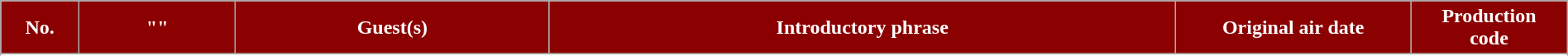<table class="wikitable plainrowheaders" style="width:100%; margin:auto;">
<tr>
<th style="background-color: #8B0000; color:#ffffff" width=5%><abbr>No.</abbr></th>
<th style="background-color: #8B0000; color:#ffffff" width=10%>"<a href='#'></a>"</th>
<th style="background-color: #8B0000; color:#ffffff" width=20%>Guest(s)</th>
<th style="background-color: #8B0000; color:#ffffff" width=40%>Introductory phrase</th>
<th style="background-color: #8B0000; color:#ffffff" width=15%>Original air date</th>
<th style="background-color: #8B0000; color:#ffffff" width=10%>Production <br> code</th>
</tr>
<tr>
</tr>
<tr>
</tr>
<tr>
</tr>
<tr>
</tr>
<tr>
</tr>
<tr>
</tr>
<tr>
</tr>
<tr>
</tr>
<tr>
</tr>
<tr>
</tr>
<tr>
</tr>
<tr>
</tr>
<tr>
</tr>
</table>
